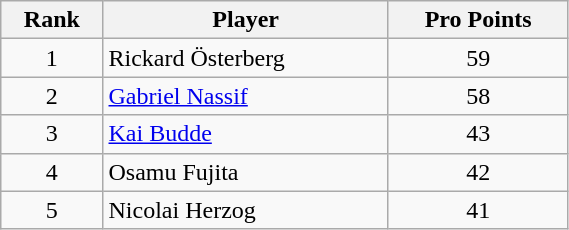<table class="wikitable" width=30%>
<tr>
<th>Rank</th>
<th>Player</th>
<th>Pro Points</th>
</tr>
<tr>
<td align=center>1</td>
<td> Rickard Österberg</td>
<td align=center>59</td>
</tr>
<tr>
<td align=center>2</td>
<td> <a href='#'>Gabriel Nassif</a></td>
<td align=center>58</td>
</tr>
<tr>
<td align=center>3</td>
<td> <a href='#'>Kai Budde</a></td>
<td align=center>43</td>
</tr>
<tr>
<td align=center>4</td>
<td> Osamu Fujita</td>
<td align=center>42</td>
</tr>
<tr>
<td align=center>5</td>
<td> Nicolai Herzog</td>
<td align=center>41</td>
</tr>
</table>
